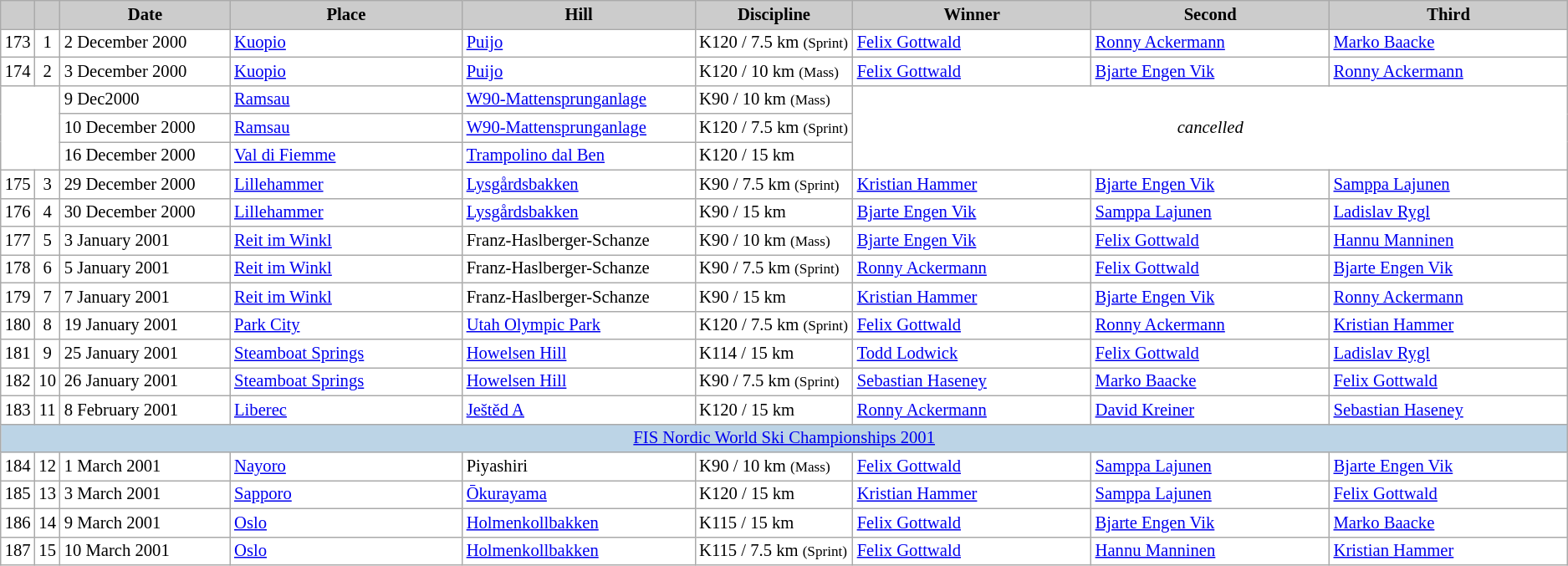<table class="wikitable plainrowheaders" style="background:#fff; font-size:86%; line-height:16px; border:grey solid 1px; border-collapse:collapse;">
<tr style="background:#ccc; text-align:center;">
<th scope="col" style="background:#ccc; width=20 px;"></th>
<th scope="col" style="background:#ccc; width=30 px;"></th>
<th scope="col" style="background:#ccc; width:130px;">Date</th>
<th scope="col" style="background:#ccc; width:180px;">Place</th>
<th scope="col" style="background:#ccc; width:180px;">Hill</th>
<th scope="col" style="background:#ccc; width:120px;">Discipline</th>
<th scope="col" style="background:#ccc; width:185px;">Winner</th>
<th scope="col" style="background:#ccc; width:185px;">Second</th>
<th scope="col" style="background:#ccc; width:185px;">Third</th>
</tr>
<tr>
<td align=center>173</td>
<td align=center>1</td>
<td>2 December 2000</td>
<td> <a href='#'>Kuopio</a></td>
<td><a href='#'>Puijo</a></td>
<td>K120 / 7.5 km <small>(Sprint)</small></td>
<td> <a href='#'>Felix Gottwald</a></td>
<td> <a href='#'>Ronny Ackermann</a></td>
<td> <a href='#'>Marko Baacke</a></td>
</tr>
<tr>
<td align=center>174</td>
<td align=center>2</td>
<td>3 December 2000</td>
<td> <a href='#'>Kuopio</a></td>
<td><a href='#'>Puijo</a></td>
<td>K120 / 10 km <small>(Mass)</small></td>
<td> <a href='#'>Felix Gottwald</a></td>
<td> <a href='#'>Bjarte Engen Vik</a></td>
<td> <a href='#'>Ronny Ackermann</a></td>
</tr>
<tr>
<td colspan=2 rowspan=3></td>
<td>9 Dec2000</td>
<td> <a href='#'>Ramsau</a></td>
<td><a href='#'>W90-Mattensprunganlage</a></td>
<td>K90 / 10 km <small>(Mass)</small></td>
<td colspan=3 rowspan=3 align=center><em>cancelled</em></td>
</tr>
<tr>
<td>10 December 2000</td>
<td> <a href='#'>Ramsau</a></td>
<td><a href='#'>W90-Mattensprunganlage</a></td>
<td>K120 / 7.5 km <small>(Sprint)</small></td>
</tr>
<tr>
<td>16 December 2000</td>
<td> <a href='#'>Val di Fiemme</a></td>
<td><a href='#'>Trampolino dal Ben</a></td>
<td>K120 / 15 km</td>
</tr>
<tr>
<td align=center>175</td>
<td align=center>3</td>
<td>29 December 2000</td>
<td> <a href='#'>Lillehammer</a></td>
<td><a href='#'>Lysgårdsbakken</a></td>
<td>K90 / 7.5 km <small>(Sprint)</small></td>
<td> <a href='#'>Kristian Hammer</a></td>
<td> <a href='#'>Bjarte Engen Vik</a></td>
<td> <a href='#'>Samppa Lajunen</a></td>
</tr>
<tr>
<td align=center>176</td>
<td align=center>4</td>
<td>30 December 2000</td>
<td> <a href='#'>Lillehammer</a></td>
<td><a href='#'>Lysgårdsbakken</a></td>
<td>K90 / 15 km</td>
<td> <a href='#'>Bjarte Engen Vik</a></td>
<td> <a href='#'>Samppa Lajunen</a></td>
<td> <a href='#'>Ladislav Rygl</a></td>
</tr>
<tr>
<td align=center>177</td>
<td align=center>5</td>
<td>3 January 2001</td>
<td> <a href='#'>Reit im Winkl</a></td>
<td>Franz-Haslberger-Schanze</td>
<td>K90 / 10 km <small>(Mass)</small></td>
<td> <a href='#'>Bjarte Engen Vik</a></td>
<td> <a href='#'>Felix Gottwald</a></td>
<td> <a href='#'>Hannu Manninen</a></td>
</tr>
<tr>
<td align=center>178</td>
<td align=center>6</td>
<td>5 January 2001</td>
<td> <a href='#'>Reit im Winkl</a></td>
<td>Franz-Haslberger-Schanze</td>
<td>K90 / 7.5 km <small>(Sprint)</small></td>
<td> <a href='#'>Ronny Ackermann</a></td>
<td> <a href='#'>Felix Gottwald</a></td>
<td> <a href='#'>Bjarte Engen Vik</a></td>
</tr>
<tr>
<td align=center>179</td>
<td align=center>7</td>
<td>7 January 2001</td>
<td> <a href='#'>Reit im Winkl</a></td>
<td>Franz-Haslberger-Schanze</td>
<td>K90 / 15 km</td>
<td> <a href='#'>Kristian Hammer</a></td>
<td> <a href='#'>Bjarte Engen Vik</a></td>
<td> <a href='#'>Ronny Ackermann</a></td>
</tr>
<tr>
<td align=center>180</td>
<td align=center>8</td>
<td>19 January 2001</td>
<td> <a href='#'>Park City</a></td>
<td><a href='#'>Utah Olympic Park</a></td>
<td>K120 / 7.5 km <small>(Sprint)</small></td>
<td> <a href='#'>Felix Gottwald</a></td>
<td> <a href='#'>Ronny Ackermann</a></td>
<td> <a href='#'>Kristian Hammer</a></td>
</tr>
<tr>
<td align=center>181</td>
<td align=center>9</td>
<td>25 January 2001</td>
<td> <a href='#'>Steamboat Springs</a></td>
<td><a href='#'>Howelsen Hill</a></td>
<td>K114 / 15 km</td>
<td> <a href='#'>Todd Lodwick</a></td>
<td> <a href='#'>Felix Gottwald</a></td>
<td> <a href='#'>Ladislav Rygl</a></td>
</tr>
<tr>
<td align=center>182</td>
<td align=center>10</td>
<td>26 January 2001</td>
<td> <a href='#'>Steamboat Springs</a></td>
<td><a href='#'>Howelsen Hill</a></td>
<td>K90 / 7.5 km <small>(Sprint)</small></td>
<td> <a href='#'>Sebastian Haseney</a></td>
<td> <a href='#'>Marko Baacke</a></td>
<td> <a href='#'>Felix Gottwald</a></td>
</tr>
<tr>
<td align=center>183</td>
<td align=center>11</td>
<td>8 February 2001</td>
<td> <a href='#'>Liberec</a></td>
<td><a href='#'>Ještěd A</a></td>
<td>K120 / 15 km</td>
<td> <a href='#'>Ronny Ackermann</a></td>
<td> <a href='#'>David Kreiner</a></td>
<td> <a href='#'>Sebastian Haseney</a></td>
</tr>
<tr bgcolor=#BCD4E6>
<td colspan=9 align=center><a href='#'>FIS Nordic World Ski Championships 2001</a></td>
</tr>
<tr>
<td align=center>184</td>
<td align=center>12</td>
<td>1 March 2001</td>
<td> <a href='#'>Nayoro</a></td>
<td>Piyashiri</td>
<td>K90 / 10 km <small>(Mass)</small></td>
<td> <a href='#'>Felix Gottwald</a></td>
<td> <a href='#'>Samppa Lajunen</a></td>
<td> <a href='#'>Bjarte Engen Vik</a></td>
</tr>
<tr>
<td align=center>185</td>
<td align=center>13</td>
<td>3 March 2001</td>
<td> <a href='#'>Sapporo</a></td>
<td><a href='#'>Ōkurayama</a></td>
<td>K120 / 15 km</td>
<td> <a href='#'>Kristian Hammer</a></td>
<td> <a href='#'>Samppa Lajunen</a></td>
<td> <a href='#'>Felix Gottwald</a></td>
</tr>
<tr>
<td align=center>186</td>
<td align=center>14</td>
<td>9 March 2001</td>
<td> <a href='#'>Oslo</a></td>
<td><a href='#'>Holmenkollbakken</a></td>
<td>K115 / 15 km</td>
<td> <a href='#'>Felix Gottwald</a></td>
<td> <a href='#'>Bjarte Engen Vik</a></td>
<td> <a href='#'>Marko Baacke</a></td>
</tr>
<tr>
<td align=center>187</td>
<td align=center>15</td>
<td>10 March 2001</td>
<td> <a href='#'>Oslo</a></td>
<td><a href='#'>Holmenkollbakken</a></td>
<td>K115 / 7.5 km <small>(Sprint)</small></td>
<td> <a href='#'>Felix Gottwald</a></td>
<td> <a href='#'>Hannu Manninen</a></td>
<td> <a href='#'>Kristian Hammer</a></td>
</tr>
</table>
